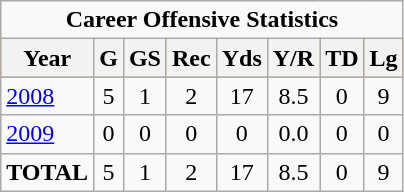<table class="wikitable">
<tr style="background:#seaGreen;">
<td colspan="13" style="text-align:center;"><strong>Career Offensive Statistics</strong></td>
</tr>
<tr style="background:orange;">
<th>Year</th>
<th>G</th>
<th>GS</th>
<th>Rec</th>
<th>Yds</th>
<th>Y/R</th>
<th>TD</th>
<th>Lg</th>
</tr>
<tr style="text-align:center;">
<td align="left"><a href='#'>2008</a></td>
<td>5</td>
<td>1</td>
<td>2</td>
<td>17</td>
<td>8.5</td>
<td>0</td>
<td>9</td>
</tr>
<tr style="text-align:center;">
<td align="left"><a href='#'>2009</a></td>
<td>0</td>
<td>0</td>
<td>0</td>
<td>0</td>
<td>0.0</td>
<td>0</td>
<td>0</td>
</tr>
<tr style="text-align:center;">
<td align="left"><strong>TOTAL</strong></td>
<td>5</td>
<td>1</td>
<td>2</td>
<td>17</td>
<td>8.5</td>
<td>0</td>
<td>9</td>
</tr>
</table>
